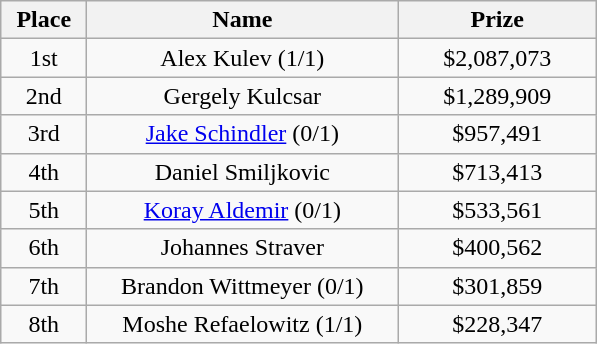<table class="wikitable">
<tr>
<th width="50">Place</th>
<th width="200">Name</th>
<th width="125">Prize</th>
</tr>
<tr>
<td align = "center">1st</td>
<td align = "center"> Alex Kulev (1/1)</td>
<td align = "center">$2,087,073</td>
</tr>
<tr>
<td align = "center">2nd</td>
<td align = "center"> Gergely Kulcsar</td>
<td align = "center">$1,289,909</td>
</tr>
<tr>
<td align = "center">3rd</td>
<td align = "center"> <a href='#'>Jake Schindler</a> (0/1)</td>
<td align = "center">$957,491</td>
</tr>
<tr>
<td align = "center">4th</td>
<td align = "center"> Daniel Smiljkovic</td>
<td align = "center">$713,413</td>
</tr>
<tr>
<td align = "center">5th</td>
<td align = "center"> <a href='#'>Koray Aldemir</a> (0/1)</td>
<td align = "center">$533,561</td>
</tr>
<tr>
<td align = "center">6th</td>
<td align = "center"> Johannes Straver</td>
<td align = "center">$400,562</td>
</tr>
<tr>
<td align = "center">7th</td>
<td align = "center"> Brandon Wittmeyer (0/1)</td>
<td align = "center">$301,859</td>
</tr>
<tr>
<td align = "center">8th</td>
<td align = "center"> Moshe Refaelowitz (1/1)</td>
<td align = "center">$228,347</td>
</tr>
</table>
